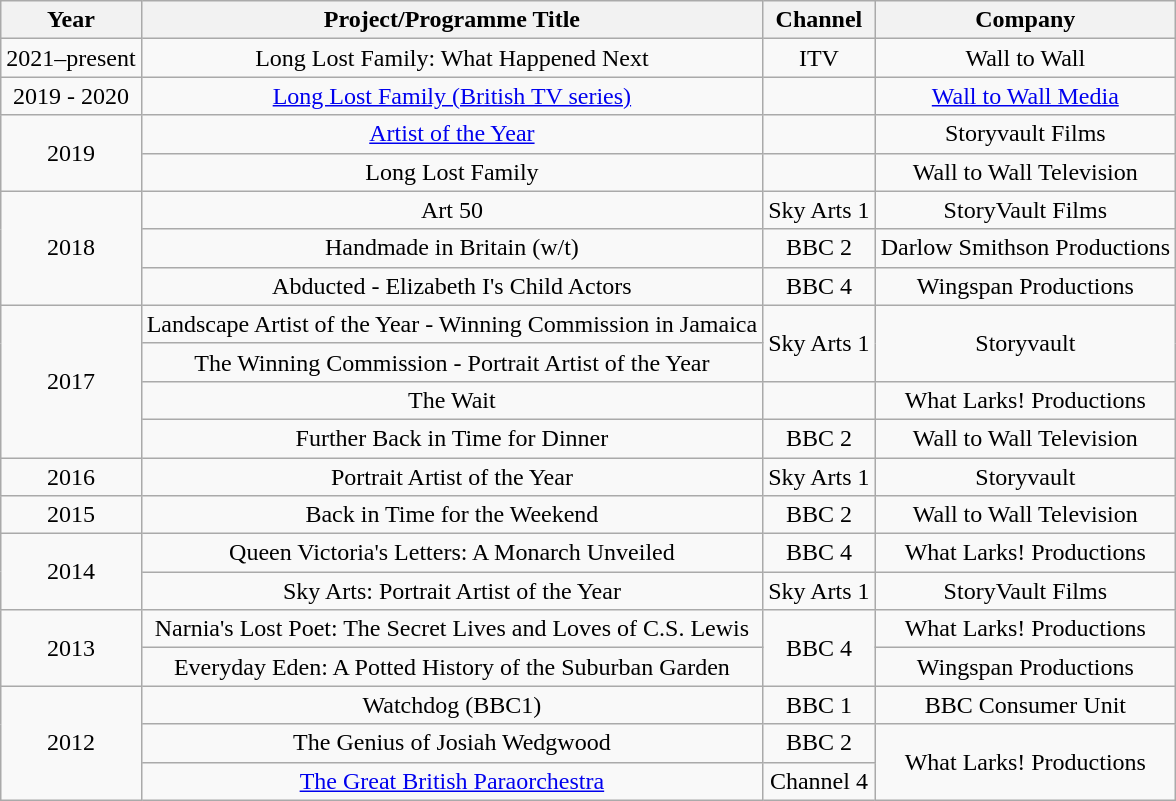<table class="wikitable plainrowheaders" style="text-align:center;" border="1">
<tr>
<th>Year</th>
<th>Project/Programme Title</th>
<th>Channel</th>
<th>Company</th>
</tr>
<tr>
<td>2021–present</td>
<td>Long Lost Family: What Happened Next</td>
<td>ITV</td>
<td>Wall to Wall</td>
</tr>
<tr>
<td>2019 - 2020</td>
<td><a href='#'>Long Lost Family (British TV series)</a></td>
<td></td>
<td><a href='#'>Wall to Wall Media</a></td>
</tr>
<tr>
<td rowspan="2">2019</td>
<td><a href='#'>Artist of the Year</a></td>
<td></td>
<td>Storyvault Films</td>
</tr>
<tr>
<td>Long Lost Family</td>
<td></td>
<td>Wall to Wall Television</td>
</tr>
<tr>
<td rowspan="3">2018</td>
<td>Art 50</td>
<td>Sky Arts 1</td>
<td>StoryVault Films</td>
</tr>
<tr>
<td>Handmade in Britain (w/t)</td>
<td>BBC 2</td>
<td>Darlow Smithson Productions</td>
</tr>
<tr>
<td>Abducted - Elizabeth I's Child Actors</td>
<td>BBC 4</td>
<td>Wingspan Productions</td>
</tr>
<tr>
<td rowspan="4">2017</td>
<td>Landscape Artist of the Year - Winning Commission in Jamaica</td>
<td rowspan="2">Sky Arts 1</td>
<td rowspan="2">Storyvault</td>
</tr>
<tr>
<td>The Winning Commission - Portrait Artist of the Year</td>
</tr>
<tr>
<td>The Wait</td>
<td></td>
<td>What Larks! Productions</td>
</tr>
<tr>
<td>Further Back in Time for Dinner</td>
<td>BBC 2</td>
<td>Wall to Wall Television</td>
</tr>
<tr>
<td>2016</td>
<td>Portrait Artist of the Year</td>
<td>Sky Arts 1</td>
<td>Storyvault</td>
</tr>
<tr>
<td>2015</td>
<td>Back in Time for the Weekend</td>
<td>BBC 2</td>
<td>Wall to Wall Television</td>
</tr>
<tr>
<td rowspan="2">2014</td>
<td>Queen Victoria's Letters: A Monarch Unveiled</td>
<td>BBC 4</td>
<td>What Larks! Productions</td>
</tr>
<tr>
<td>Sky Arts: Portrait Artist of the Year</td>
<td>Sky Arts 1</td>
<td>StoryVault Films</td>
</tr>
<tr>
<td rowspan="2">2013</td>
<td>Narnia's Lost Poet: The Secret Lives and Loves of C.S. Lewis</td>
<td rowspan="2">BBC 4</td>
<td>What Larks! Productions</td>
</tr>
<tr>
<td>Everyday Eden: A Potted History of the Suburban Garden</td>
<td>Wingspan Productions</td>
</tr>
<tr>
<td rowspan="3">2012</td>
<td>Watchdog (BBC1)</td>
<td>BBC 1</td>
<td>BBC Consumer Unit</td>
</tr>
<tr>
<td>The Genius of Josiah Wedgwood</td>
<td>BBC 2</td>
<td rowspan="2">What Larks! Productions</td>
</tr>
<tr>
<td><a href='#'>The Great British Paraorchestra</a></td>
<td>Channel 4</td>
</tr>
</table>
